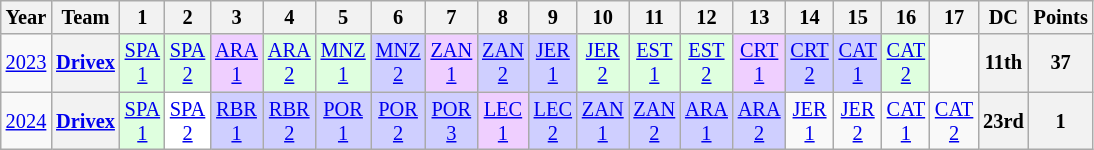<table class="wikitable" style="text-align:center; font-size:85%">
<tr>
<th>Year</th>
<th>Team</th>
<th>1</th>
<th>2</th>
<th>3</th>
<th>4</th>
<th>5</th>
<th>6</th>
<th>7</th>
<th>8</th>
<th>9</th>
<th>10</th>
<th>11</th>
<th>12</th>
<th>13</th>
<th>14</th>
<th>15</th>
<th>16</th>
<th>17</th>
<th>DC</th>
<th>Points</th>
</tr>
<tr>
<td><a href='#'>2023</a></td>
<th nowrap><a href='#'>Drivex</a></th>
<td style="background:#DFFFDF"><a href='#'>SPA<br>1</a><br></td>
<td style="background:#DFFFDF"><a href='#'>SPA<br>2</a><br></td>
<td style="background:#EFCFFF"><a href='#'>ARA<br>1</a><br></td>
<td style="background:#DFFFDF"><a href='#'>ARA<br>2</a><br></td>
<td style="background:#DFFFDF"><a href='#'>MNZ<br>1</a><br></td>
<td style="background:#CFCFFF"><a href='#'>MNZ<br>2</a><br></td>
<td style="background:#EFCFFF"><a href='#'>ZAN<br>1</a><br></td>
<td style="background:#CFCFFF"><a href='#'>ZAN<br>2</a><br></td>
<td style="background:#CFCFFF"><a href='#'>JER<br>1</a><br></td>
<td style="background:#DFFFDF"><a href='#'>JER<br>2</a><br></td>
<td style="background:#DFFFDF"><a href='#'>EST<br>1</a><br></td>
<td style="background:#DFFFDF"><a href='#'>EST<br>2</a><br></td>
<td style="background:#EFCFFF"><a href='#'>CRT<br>1</a><br></td>
<td style="background:#CFCFFF"><a href='#'>CRT<br>2</a><br></td>
<td style="background:#CFCFFF"><a href='#'>CAT<br>1</a><br></td>
<td style="background:#DFFFDF"><a href='#'>CAT<br>2</a><br></td>
<td></td>
<th>11th</th>
<th>37</th>
</tr>
<tr>
<td><a href='#'>2024</a></td>
<th nowrap><a href='#'>Drivex</a></th>
<td style="background:#DFFFDF"><a href='#'>SPA<br>1</a><br></td>
<td style="background:#FFFFFF"><a href='#'>SPA<br>2</a><br></td>
<td style="background:#CFCFFF"><a href='#'>RBR<br>1</a><br></td>
<td style="background:#CFCFFF"><a href='#'>RBR<br>2</a><br></td>
<td style="background:#CFCFFF"><a href='#'>POR<br>1</a><br></td>
<td style="background:#CFCFFF"><a href='#'>POR<br>2</a><br></td>
<td style="background:#CFCFFF"><a href='#'>POR<br>3</a><br></td>
<td style="background:#EFCFFF"><a href='#'>LEC<br>1</a><br></td>
<td style="background:#CFCFFF"><a href='#'>LEC<br>2</a><br></td>
<td style="background:#CFCFFF"><a href='#'>ZAN<br>1</a><br></td>
<td style="background:#CFCFFF"><a href='#'>ZAN<br>2</a><br></td>
<td style="background:#CFCFFF"><a href='#'>ARA<br>1</a><br></td>
<td style="background:#CFCFFF"><a href='#'>ARA<br>2</a><br></td>
<td><a href='#'>JER<br>1</a><br></td>
<td><a href='#'>JER<br>2</a><br></td>
<td><a href='#'>CAT<br>1</a><br></td>
<td><a href='#'>CAT<br>2</a><br></td>
<th>23rd</th>
<th>1</th>
</tr>
</table>
